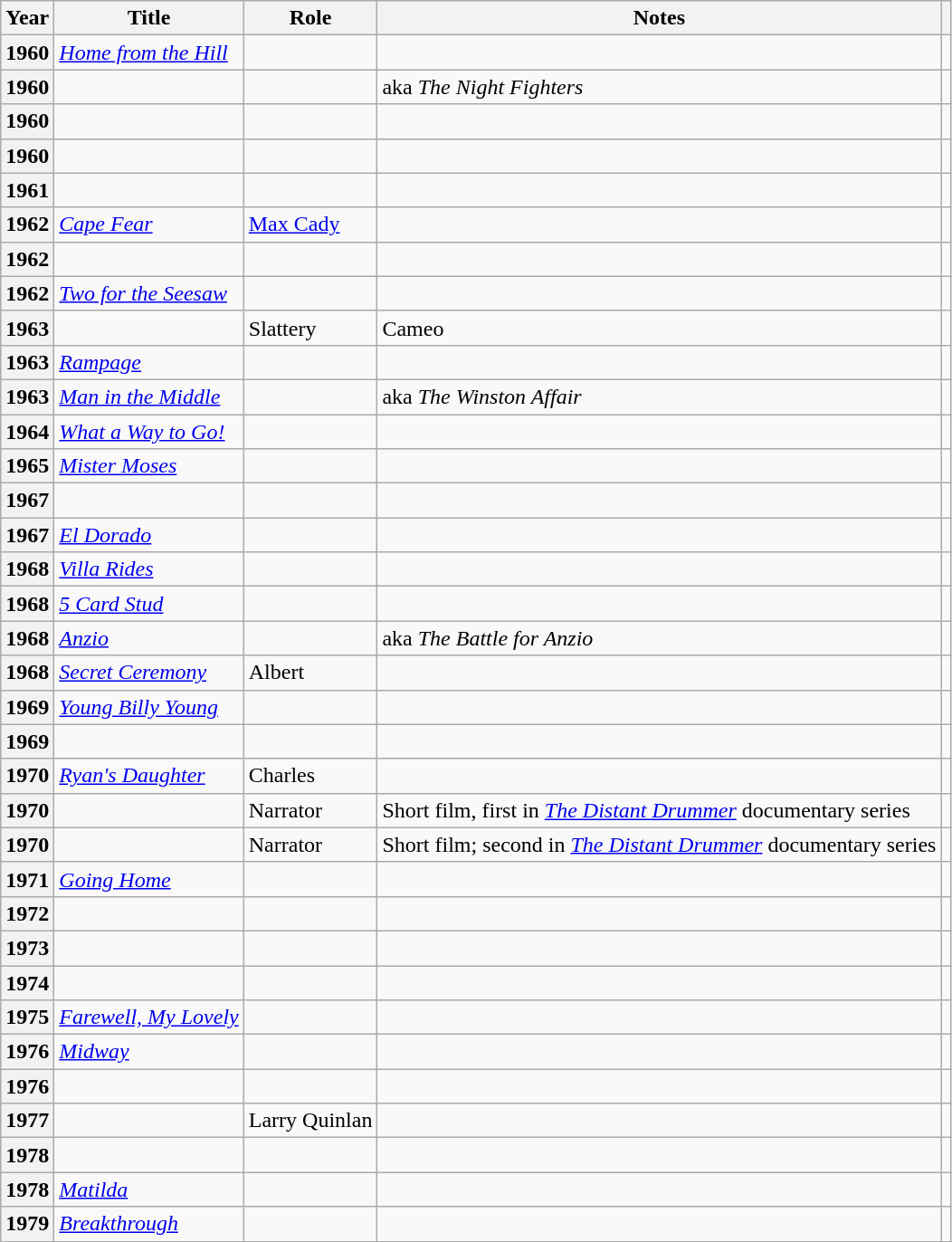<table class="wikitable plainrowheaders sortable" style="margin-right: 0;">
<tr>
<th scope="col">Year</th>
<th scope="col">Title</th>
<th scope="col">Role</th>
<th scope="col" class="unsortable">Notes</th>
<th scope="col" class="unsortable"></th>
</tr>
<tr>
<th scope="row">1960</th>
<td><em><a href='#'>Home from the Hill</a></em></td>
<td></td>
<td></td>
<td style="text-align: center;"></td>
</tr>
<tr>
<th scope="row">1960</th>
<td><em></em></td>
<td></td>
<td>aka <em>The Night Fighters</em></td>
<td style="text-align: center;"></td>
</tr>
<tr>
<th scope="row">1960</th>
<td><em></em></td>
<td></td>
<td></td>
<td style="text-align: center;"></td>
</tr>
<tr>
<th scope="row">1960</th>
<td><em></em></td>
<td></td>
<td></td>
<td style="text-align: center;"></td>
</tr>
<tr>
<th scope="row">1961</th>
<td><em></em></td>
<td></td>
<td></td>
<td style="text-align: center;"></td>
</tr>
<tr>
<th scope="row">1962</th>
<td><em><a href='#'>Cape Fear</a></em></td>
<td><a href='#'>Max Cady</a></td>
<td></td>
<td style="text-align: center;"></td>
</tr>
<tr>
<th scope="row">1962</th>
<td><em></em></td>
<td></td>
<td></td>
<td style="text-align: center;"></td>
</tr>
<tr>
<th scope="row">1962</th>
<td><em><a href='#'>Two for the Seesaw</a></em></td>
<td></td>
<td></td>
<td style="text-align: center;"></td>
</tr>
<tr>
<th scope="row">1963</th>
<td><em></em></td>
<td>Slattery</td>
<td>Cameo</td>
<td style="text-align: center;"></td>
</tr>
<tr>
<th scope="row">1963</th>
<td><em><a href='#'>Rampage</a></em></td>
<td></td>
<td></td>
<td style="text-align: center;"></td>
</tr>
<tr>
<th scope="row">1963</th>
<td><em><a href='#'>Man in the Middle</a></em></td>
<td></td>
<td>aka <em>The Winston Affair</em></td>
<td style="text-align: center;"></td>
</tr>
<tr>
<th scope="row">1964</th>
<td><em><a href='#'>What a Way to Go!</a></em></td>
<td></td>
<td></td>
<td style="text-align: center;"></td>
</tr>
<tr>
<th scope="row">1965</th>
<td><em><a href='#'>Mister Moses</a></em></td>
<td></td>
<td></td>
<td style="text-align: center;"></td>
</tr>
<tr>
<th scope="row">1967</th>
<td><em></em></td>
<td></td>
<td></td>
<td style="text-align: center;"></td>
</tr>
<tr>
<th scope="row">1967</th>
<td><em><a href='#'>El Dorado</a></em></td>
<td></td>
<td></td>
<td style="text-align: center;"></td>
</tr>
<tr>
<th scope="row">1968</th>
<td><em><a href='#'>Villa Rides</a></em></td>
<td></td>
<td></td>
<td style="text-align: center;"></td>
</tr>
<tr>
<th scope="row">1968</th>
<td><em><a href='#'>5 Card Stud</a></em></td>
<td></td>
<td></td>
<td style="text-align: center;"></td>
</tr>
<tr>
<th scope="row">1968</th>
<td><em><a href='#'>Anzio</a></em></td>
<td></td>
<td>aka <em>The Battle for Anzio</em></td>
<td style="text-align: center;"></td>
</tr>
<tr>
<th scope="row">1968</th>
<td><em><a href='#'>Secret Ceremony</a></em></td>
<td>Albert</td>
<td></td>
<td style="text-align: center;"></td>
</tr>
<tr>
<th scope="row">1969</th>
<td><em><a href='#'>Young Billy Young</a></em></td>
<td></td>
<td></td>
<td style="text-align: center;"></td>
</tr>
<tr>
<th scope="row">1969</th>
<td><em></em></td>
<td></td>
<td></td>
<td style="text-align: center;"></td>
</tr>
<tr>
<th scope="row">1970</th>
<td><em><a href='#'>Ryan's Daughter</a></em></td>
<td>Charles</td>
<td></td>
<td style="text-align: center;"></td>
</tr>
<tr>
<th scope="row">1970</th>
<td><em></em></td>
<td>Narrator</td>
<td>Short film, first in <em><a href='#'>The Distant Drummer</a></em> documentary series</td>
<td style="text-align: center;"></td>
</tr>
<tr>
<th scope="row">1970</th>
<td><em></em></td>
<td>Narrator</td>
<td>Short film; second in <em><a href='#'>The Distant Drummer</a></em> documentary series</td>
<td style="text-align: center;"></td>
</tr>
<tr>
<th scope="row">1971</th>
<td><em><a href='#'>Going Home</a></em></td>
<td></td>
<td></td>
<td style="text-align: center;"></td>
</tr>
<tr>
<th scope="row">1972</th>
<td><em></em></td>
<td></td>
<td></td>
<td style="text-align: center;"></td>
</tr>
<tr>
<th scope="row">1973</th>
<td><em></em></td>
<td></td>
<td></td>
<td style="text-align: center;"></td>
</tr>
<tr>
<th scope="row">1974</th>
<td><em></em></td>
<td></td>
<td></td>
<td style="text-align: center;"></td>
</tr>
<tr>
<th scope="row">1975</th>
<td><em><a href='#'>Farewell, My Lovely</a></em></td>
<td></td>
<td></td>
<td style="text-align: center;"></td>
</tr>
<tr>
<th scope="row">1976</th>
<td><em><a href='#'>Midway</a></em></td>
<td></td>
<td></td>
<td style="text-align: center;"></td>
</tr>
<tr>
<th scope="row">1976</th>
<td><em></em></td>
<td></td>
<td></td>
<td style="text-align: center;"></td>
</tr>
<tr>
<th scope="row">1977</th>
<td><em></em></td>
<td>Larry Quinlan</td>
<td></td>
<td style="text-align: center;"></td>
</tr>
<tr>
<th scope="row">1978</th>
<td><em></em></td>
<td></td>
<td></td>
<td style="text-align: center;"></td>
</tr>
<tr>
<th scope="row">1978</th>
<td><em><a href='#'>Matilda</a></em></td>
<td></td>
<td></td>
<td style="text-align: center;"></td>
</tr>
<tr>
<th scope="row">1979</th>
<td><em><a href='#'>Breakthrough</a></em></td>
<td></td>
<td></td>
<td style="text-align: center;"></td>
</tr>
</table>
